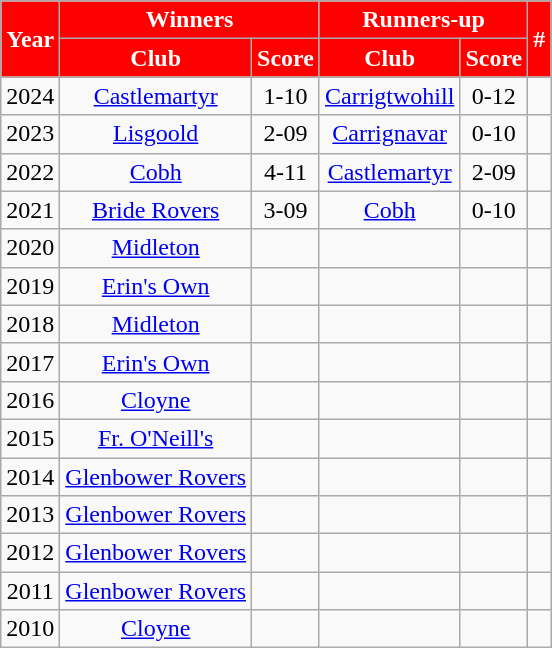<table class="wikitable sortable" style="text-align:center">
<tr>
<th rowspan="2" style="background:red;color:white" scope="col" !>Year</th>
<th colspan="2" style="background:red;color:white" scope="col" !>Winners</th>
<th colspan="2" style="background:red;color:white" class="unsortable" scope="col" !>Runners-up</th>
<th rowspan="2" style="background:red;color:white" scope="col" !>#</th>
</tr>
<tr>
<th style="background:red;color:white" scope="col" !>Club</th>
<th style="background:red;color:white" scope="col" !>Score</th>
<th style="background:red;color:white" class="unsortable" scope="col" !>Club</th>
<th style="background:red;color:white" class="unsortable" scope="col" !>Score</th>
</tr>
<tr>
<td>2024</td>
<td><a href='#'>Castlemartyr</a></td>
<td>1-10</td>
<td><a href='#'>Carrigtwohill</a></td>
<td>0-12</td>
<td></td>
</tr>
<tr>
<td>2023</td>
<td><a href='#'>Lisgoold</a></td>
<td>2-09</td>
<td><a href='#'>Carrignavar</a></td>
<td>0-10</td>
<td></td>
</tr>
<tr>
<td>2022</td>
<td><a href='#'>Cobh</a></td>
<td>4-11</td>
<td><a href='#'>Castlemartyr</a></td>
<td>2-09</td>
<td></td>
</tr>
<tr>
<td>2021</td>
<td><a href='#'>Bride Rovers</a></td>
<td>3-09</td>
<td><a href='#'>Cobh</a></td>
<td>0-10</td>
<td></td>
</tr>
<tr>
<td>2020</td>
<td><a href='#'>Midleton</a></td>
<td></td>
<td></td>
<td></td>
<td></td>
</tr>
<tr>
<td>2019</td>
<td><a href='#'>Erin's Own</a></td>
<td></td>
<td></td>
<td></td>
<td></td>
</tr>
<tr>
<td>2018</td>
<td><a href='#'>Midleton</a></td>
<td></td>
<td></td>
<td></td>
<td></td>
</tr>
<tr>
<td>2017</td>
<td><a href='#'>Erin's Own</a></td>
<td></td>
<td></td>
<td></td>
<td></td>
</tr>
<tr>
<td>2016</td>
<td><a href='#'>Cloyne</a></td>
<td></td>
<td></td>
<td></td>
<td></td>
</tr>
<tr>
<td>2015</td>
<td><a href='#'>Fr. O'Neill's</a></td>
<td></td>
<td></td>
<td></td>
<td></td>
</tr>
<tr>
<td>2014</td>
<td><a href='#'>Glenbower Rovers</a></td>
<td></td>
<td></td>
<td></td>
<td></td>
</tr>
<tr>
<td>2013</td>
<td><a href='#'>Glenbower Rovers</a></td>
<td></td>
<td></td>
<td></td>
<td></td>
</tr>
<tr>
<td>2012</td>
<td><a href='#'>Glenbower Rovers</a></td>
<td></td>
<td></td>
<td></td>
<td></td>
</tr>
<tr>
<td>2011</td>
<td><a href='#'>Glenbower Rovers</a></td>
<td></td>
<td></td>
<td></td>
<td></td>
</tr>
<tr>
<td>2010</td>
<td><a href='#'>Cloyne</a></td>
<td></td>
<td></td>
<td></td>
<td></td>
</tr>
</table>
